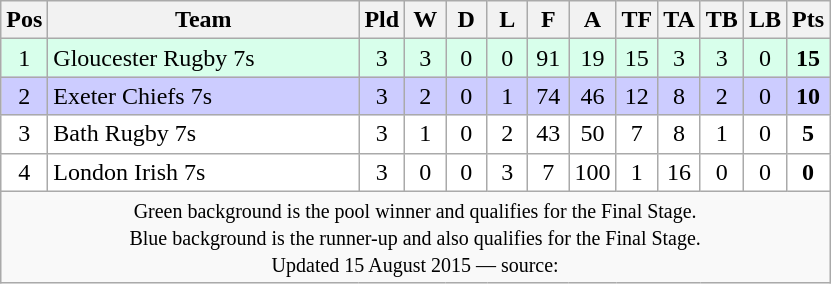<table class="wikitable" style="text-align: center;">
<tr>
<th width="20">Pos</th>
<th width="200">Team</th>
<th width="20">Pld</th>
<th width="20">W</th>
<th width="20">D</th>
<th width="20">L</th>
<th width="20">F</th>
<th width="20">A</th>
<th width="20">TF</th>
<th width="20">TA</th>
<th width="20">TB</th>
<th width="20">LB</th>
<th width="20">Pts</th>
</tr>
<tr bgcolor=#d8ffeb>
<td>1</td>
<td align=left>Gloucester Rugby 7s</td>
<td>3</td>
<td>3</td>
<td>0</td>
<td>0</td>
<td>91</td>
<td>19</td>
<td>15</td>
<td>3</td>
<td>3</td>
<td>0</td>
<td><strong>15</strong></td>
</tr>
<tr bgcolor=#ccccff>
<td>2</td>
<td align=left>Exeter Chiefs 7s</td>
<td>3</td>
<td>2</td>
<td>0</td>
<td>1</td>
<td>74</td>
<td>46</td>
<td>12</td>
<td>8</td>
<td>2</td>
<td>0</td>
<td><strong>10</strong></td>
</tr>
<tr bgcolor=#ffffff>
<td>3</td>
<td align=left>Bath Rugby 7s</td>
<td>3</td>
<td>1</td>
<td>0</td>
<td>2</td>
<td>43</td>
<td>50</td>
<td>7</td>
<td>8</td>
<td>1</td>
<td>0</td>
<td><strong>5</strong></td>
</tr>
<tr bgcolor=#ffffff>
<td>4</td>
<td align=left>London Irish 7s</td>
<td>3</td>
<td>0</td>
<td>0</td>
<td>3</td>
<td>7</td>
<td>100</td>
<td>1</td>
<td>16</td>
<td>0</td>
<td>0</td>
<td><strong>0</strong></td>
</tr>
<tr align=center>
<td colspan="13" style="border:0px"><small>Green background is the pool winner and qualifies for the Final Stage.<br>Blue background is the runner-up and also qualifies for the Final Stage.<br>Updated 15 August 2015 — source: </small></td>
</tr>
</table>
